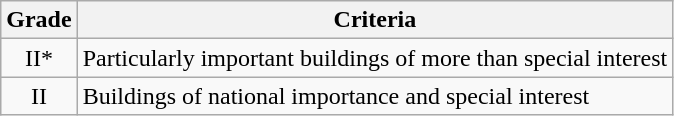<table class="wikitable">
<tr>
<th>Grade</th>
<th>Criteria</th>
</tr>
<tr>
<td align="center" >II*</td>
<td>Particularly important buildings of more than special interest</td>
</tr>
<tr>
<td align="center" >II</td>
<td>Buildings of national importance and special interest</td>
</tr>
</table>
